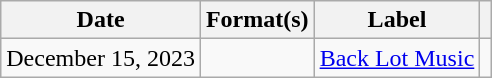<table class="wikitable plainrowheaders">
<tr>
<th scope="col">Date</th>
<th scope="col">Format(s)</th>
<th scope="col">Label</th>
<th scope="col"></th>
</tr>
<tr>
<td>December 15, 2023</td>
<td></td>
<td><a href='#'>Back Lot Music</a></td>
<td align="center"></td>
</tr>
</table>
